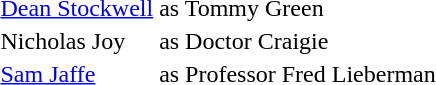<table>
<tr>
<td><a href='#'>Dean Stockwell</a></td>
<td>as Tommy Green</td>
</tr>
<tr>
<td>Nicholas Joy</td>
<td>as Doctor Craigie</td>
</tr>
<tr>
<td><a href='#'>Sam Jaffe</a></td>
<td>as Professor Fred Lieberman</td>
</tr>
</table>
